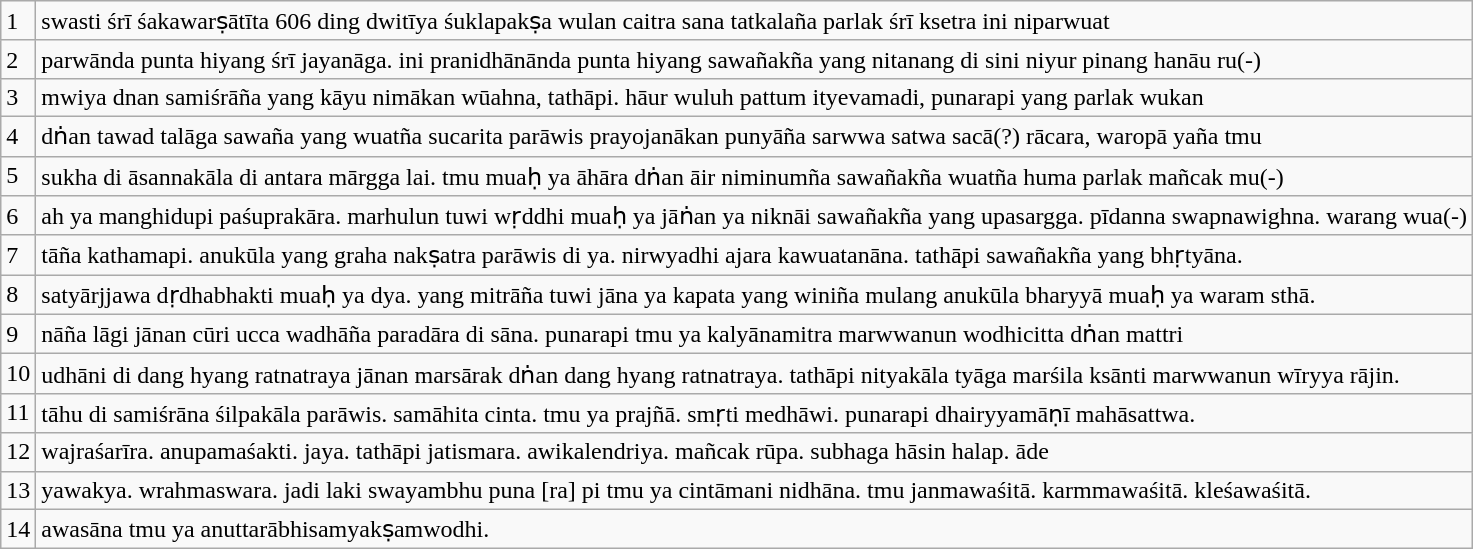<table class="wikitable">
<tr>
<td>1</td>
<td>swasti śrī śakawarṣātīta 606 ding dwitīya śuklapakṣa wulan caitra sana tatkalaña parlak śrī ksetra ini niparwuat</td>
</tr>
<tr>
<td>2</td>
<td>parwānda punta hiyang śrī jayanāga. ini pranidhānānda punta hiyang sawañakña yang nitanang di sini niyur pinang hanāu ru(-)</td>
</tr>
<tr>
<td>3</td>
<td>mwiya dnan samiśrāña yang kāyu nimākan wūahna, tathāpi. hāur wuluh pattum ityevamadi, punarapi yang parlak wukan</td>
</tr>
<tr>
<td>4</td>
<td>dṅan tawad talāga sawaña yang wuatña sucarita parāwis prayojanākan punyāña sarwwa satwa sacā(?) rācara, waropā yaña tmu</td>
</tr>
<tr>
<td>5</td>
<td>sukha di āsannakāla di antara mārgga lai. tmu muaḥ ya āhāra dṅan āir niminumña sawañakña wuatña huma parlak mañcak mu(-)</td>
</tr>
<tr>
<td>6</td>
<td>ah ya manghidupi paśuprakāra. marhulun tuwi wṛddhi muaḥ ya jāṅan ya niknāi sawañakña yang upasargga. pīdanna swapnawighna. warang wua(-)</td>
</tr>
<tr>
<td>7</td>
<td>tāña kathamapi. anukūla yang graha nakṣatra parāwis di ya. nirwyadhi ajara kawuatanāna. tathāpi sawañakña yang bhṛtyāna.</td>
</tr>
<tr>
<td>8</td>
<td>satyārjjawa dṛdhabhakti muaḥ ya dya. yang mitrāña tuwi jāna ya kapata yang winiña mulang anukūla bharyyā muaḥ ya waram sthā.</td>
</tr>
<tr>
<td>9</td>
<td>nāña lāgi jānan cūri ucca wadhāña paradāra di sāna. punarapi tmu ya kalyānamitra marwwanun wodhicitta dṅan mattri</td>
</tr>
<tr>
<td>10</td>
<td>udhāni di dang hyang ratnatraya jānan marsārak dṅan dang hyang ratnatraya. tathāpi nityakāla tyāga marśila ksānti marwwanun wīryya rājin.</td>
</tr>
<tr>
<td>11</td>
<td>tāhu di samiśrāna śilpakāla parāwis. samāhita cinta. tmu ya prajñā. smṛti medhāwi. punarapi dhairyyamāṇī mahāsattwa.</td>
</tr>
<tr>
<td>12</td>
<td>wajraśarīra. anupamaśakti. jaya. tathāpi jatismara. awikalendriya. mañcak rūpa. subhaga hāsin halap. āde</td>
</tr>
<tr>
<td>13</td>
<td>yawakya. wrahmaswara. jadi laki swayambhu puna [ra] pi tmu ya cintāmani nidhāna. tmu janmawaśitā. karmmawaśitā. kleśawaśitā.</td>
</tr>
<tr>
<td>14</td>
<td>awasāna tmu ya anuttarābhisamyakṣamwodhi.</td>
</tr>
</table>
